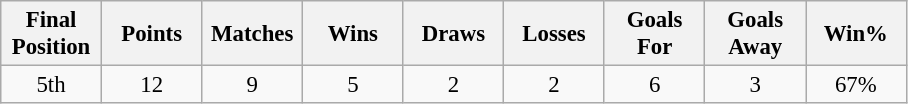<table class="wikitable" style="font-size: 95%; text-align: center;">
<tr>
<th width=60>Final Position</th>
<th width=60>Points</th>
<th width=60>Matches</th>
<th width=60>Wins</th>
<th width=60>Draws</th>
<th width=60>Losses</th>
<th width=60>Goals For</th>
<th width=60>Goals Away</th>
<th width=60>Win%</th>
</tr>
<tr>
<td>5th</td>
<td>12</td>
<td>9</td>
<td>5</td>
<td>2</td>
<td>2</td>
<td>6</td>
<td>3</td>
<td>67%</td>
</tr>
</table>
